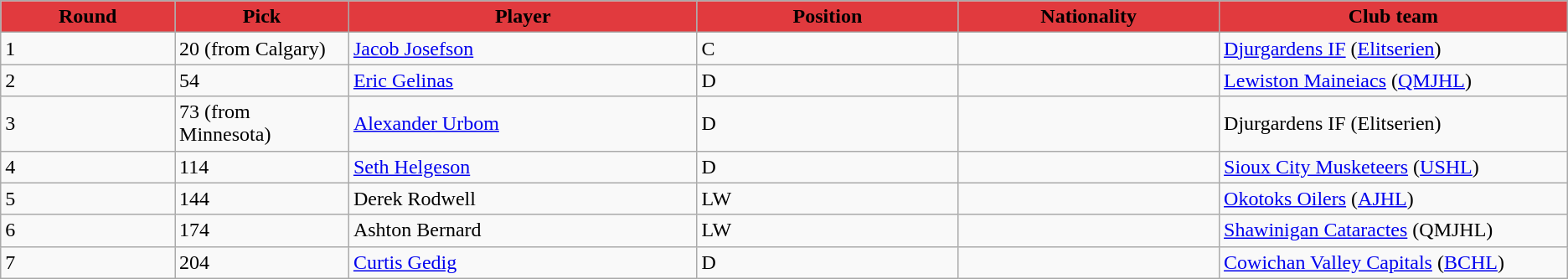<table class="wikitable">
<tr>
<th style="background:#E13A3E; color:black" width="10%">Round</th>
<th style="background:#E13A3E; color:black" width="10%">Pick</th>
<th style="background:#E13A3E; color:black"  width="20%">Player</th>
<th style="background:#E13A3E; color:black"  width="15%">Position</th>
<th style="background:#E13A3E; color:black"  width="15%">Nationality</th>
<th style="background:#E13A3E; color:black"  width="20%">Club team</th>
</tr>
<tr>
<td>1</td>
<td>20 (from Calgary)</td>
<td><a href='#'>Jacob Josefson</a></td>
<td>C</td>
<td></td>
<td><a href='#'>Djurgardens IF</a> (<a href='#'>Elitserien</a>)</td>
</tr>
<tr>
<td>2</td>
<td>54</td>
<td><a href='#'>Eric Gelinas</a></td>
<td>D</td>
<td></td>
<td><a href='#'>Lewiston Maineiacs</a> (<a href='#'>QMJHL</a>)</td>
</tr>
<tr>
<td>3</td>
<td>73 (from Minnesota)</td>
<td><a href='#'>Alexander Urbom</a></td>
<td>D</td>
<td></td>
<td>Djurgardens IF (Elitserien)</td>
</tr>
<tr>
<td>4</td>
<td>114</td>
<td><a href='#'>Seth Helgeson</a></td>
<td>D</td>
<td></td>
<td><a href='#'>Sioux City Musketeers</a> (<a href='#'>USHL</a>)</td>
</tr>
<tr>
<td>5</td>
<td>144</td>
<td>Derek Rodwell</td>
<td>LW</td>
<td></td>
<td><a href='#'>Okotoks Oilers</a> (<a href='#'>AJHL</a>)</td>
</tr>
<tr>
<td>6</td>
<td>174</td>
<td>Ashton Bernard</td>
<td>LW</td>
<td></td>
<td><a href='#'>Shawinigan Cataractes</a> (QMJHL)</td>
</tr>
<tr>
<td>7</td>
<td>204</td>
<td><a href='#'>Curtis Gedig</a></td>
<td>D</td>
<td></td>
<td><a href='#'>Cowichan Valley Capitals</a> (<a href='#'>BCHL</a>)</td>
</tr>
</table>
